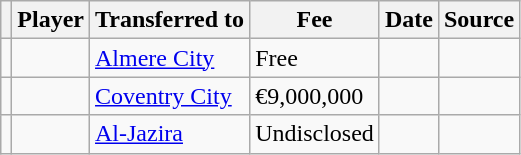<table class="wikitable plainrowheaders sortable">
<tr>
<th></th>
<th scope="col">Player</th>
<th>Transferred to</th>
<th style="width: 65px;">Fee</th>
<th scope="col">Date</th>
<th scope="col">Source</th>
</tr>
<tr>
<td align="center"></td>
<td></td>
<td> <a href='#'>Almere City</a></td>
<td>Free</td>
<td></td>
<td></td>
</tr>
<tr>
<td align="center"></td>
<td></td>
<td> <a href='#'>Coventry City</a></td>
<td>€9,000,000</td>
<td></td>
<td></td>
</tr>
<tr>
<td align="center"></td>
<td></td>
<td> <a href='#'>Al-Jazira</a></td>
<td>Undisclosed</td>
<td></td>
<td></td>
</tr>
</table>
